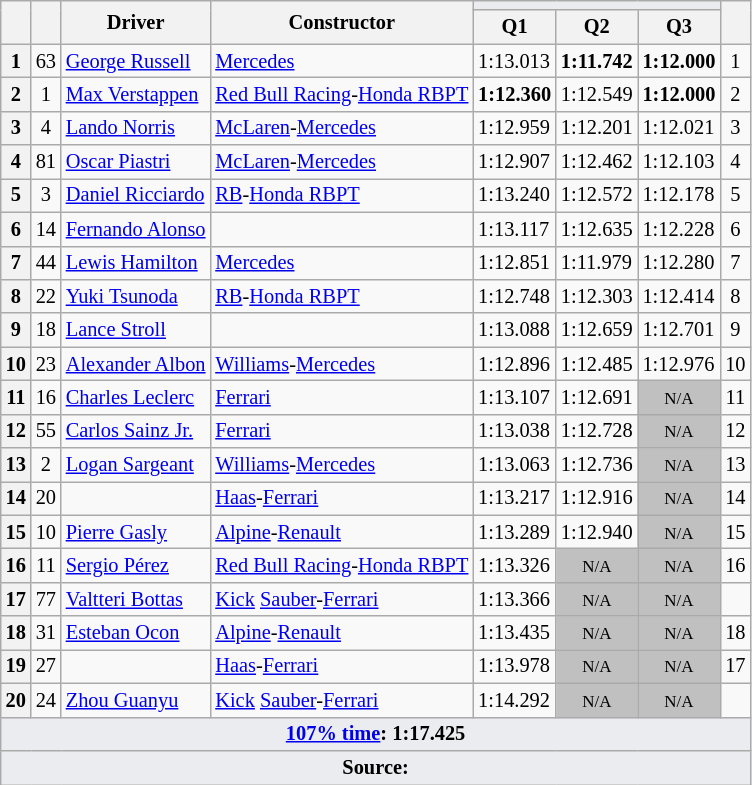<table class="wikitable sortable" style="font-size: 85%;">
<tr>
<th rowspan="2"></th>
<th rowspan="2"></th>
<th rowspan="2">Driver</th>
<th rowspan="2">Constructor</th>
<th colspan="3" style="background:#eaecf0; text-align:center;"></th>
<th rowspan="2"></th>
</tr>
<tr>
<th scope="col">Q1</th>
<th scope="col">Q2</th>
<th scope="col">Q3</th>
</tr>
<tr>
<th scope="row">1</th>
<td align="center">63</td>
<td data-sort-value="rus"> <a href='#'>George Russell</a></td>
<td><a href='#'>Mercedes</a></td>
<td>1:13.013</td>
<td><strong>1:11.742</strong></td>
<td><strong>1:12.000</strong></td>
<td align="center">1</td>
</tr>
<tr>
<th scope="row">2</th>
<td align="center">1</td>
<td data-sort-value="ver"> <a href='#'>Max Verstappen</a></td>
<td><a href='#'>Red Bull Racing</a>-<a href='#'>Honda RBPT</a></td>
<td><strong>1:12.360</strong></td>
<td>1:12.549</td>
<td><strong>1:12.000</strong></td>
<td align="center">2</td>
</tr>
<tr>
<th scope="row">3</th>
<td align="center">4</td>
<td data-sort-value="nor"> <a href='#'>Lando Norris</a></td>
<td><a href='#'>McLaren</a>-<a href='#'>Mercedes</a></td>
<td>1:12.959</td>
<td>1:12.201</td>
<td>1:12.021</td>
<td align="center">3</td>
</tr>
<tr>
<th scope="row">4</th>
<td align="center">81</td>
<td data-sort-value="pia"> <a href='#'>Oscar Piastri</a></td>
<td><a href='#'>McLaren</a>-<a href='#'>Mercedes</a></td>
<td>1:12.907</td>
<td>1:12.462</td>
<td>1:12.103</td>
<td align="center">4</td>
</tr>
<tr>
<th scope="row">5</th>
<td align="center">3</td>
<td data-sort-value="ric"> <a href='#'>Daniel Ricciardo</a></td>
<td><a href='#'>RB</a>-<a href='#'>Honda RBPT</a></td>
<td>1:13.240</td>
<td>1:12.572</td>
<td>1:12.178</td>
<td align="center">5</td>
</tr>
<tr>
<th scope="row">6</th>
<td align="center">14</td>
<td data-sort-value="alo"> <a href='#'>Fernando Alonso</a></td>
<td></td>
<td>1:13.117</td>
<td>1:12.635</td>
<td>1:12.228</td>
<td align="center">6</td>
</tr>
<tr>
<th scope="row">7</th>
<td align="center">44</td>
<td data-sort-value="ham"> <a href='#'>Lewis Hamilton</a></td>
<td><a href='#'>Mercedes</a></td>
<td>1:12.851</td>
<td>1:11.979</td>
<td>1:12.280</td>
<td align="center">7</td>
</tr>
<tr>
<th scope="row">8</th>
<td align="center">22</td>
<td data-sort-value="tsu"> <a href='#'>Yuki Tsunoda</a></td>
<td><a href='#'>RB</a>-<a href='#'>Honda RBPT</a></td>
<td>1:12.748</td>
<td>1:12.303</td>
<td>1:12.414</td>
<td align="center">8</td>
</tr>
<tr>
<th scope="row">9</th>
<td align="center">18</td>
<td data-sort-value="str"> <a href='#'>Lance Stroll</a></td>
<td></td>
<td>1:13.088</td>
<td>1:12.659</td>
<td>1:12.701</td>
<td align="center">9</td>
</tr>
<tr>
<th scope="row">10</th>
<td align="center">23</td>
<td data-sort-value="alb"> <a href='#'>Alexander Albon</a></td>
<td><a href='#'>Williams</a>-<a href='#'>Mercedes</a></td>
<td>1:12.896</td>
<td>1:12.485</td>
<td>1:12.976</td>
<td align="center">10</td>
</tr>
<tr>
<th scope="row">11</th>
<td align="center">16</td>
<td data-sort-value="lec"> <a href='#'>Charles Leclerc</a></td>
<td><a href='#'>Ferrari</a></td>
<td>1:13.107</td>
<td>1:12.691</td>
<td data-sort-value="19" align="center" style="background: silver"><small>N/A</small></td>
<td align="center">11</td>
</tr>
<tr>
<th scope="row">12</th>
<td align="center">55</td>
<td data-sort-value="sai"> <a href='#'>Carlos Sainz Jr.</a></td>
<td><a href='#'>Ferrari</a></td>
<td>1:13.038</td>
<td>1:12.728</td>
<td data-sort-value="19" align="center" style="background: silver"><small>N/A</small></td>
<td align="center">12</td>
</tr>
<tr>
<th scope="row">13</th>
<td align="center">2</td>
<td data-sort-value="sar"> <a href='#'>Logan Sargeant</a></td>
<td><a href='#'>Williams</a>-<a href='#'>Mercedes</a></td>
<td>1:13.063</td>
<td>1:12.736</td>
<td data-sort-value="19" align="center" style="background: silver"><small>N/A</small></td>
<td align="center">13</td>
</tr>
<tr>
<th scope="row">14</th>
<td align="center">20</td>
<td data-sort-value="mag"></td>
<td><a href='#'>Haas</a>-<a href='#'>Ferrari</a></td>
<td>1:13.217</td>
<td>1:12.916</td>
<td data-sort-value="18" align="center" style="background: silver"><small>N/A</small></td>
<td align="center">14</td>
</tr>
<tr>
<th scope="row">15</th>
<td align="center">10</td>
<td data-sort-value="gas"> <a href='#'>Pierre Gasly</a></td>
<td><a href='#'>Alpine</a>-<a href='#'>Renault</a></td>
<td>1:13.289</td>
<td>1:12.940</td>
<td data-sort-value="19" align="center" style="background: silver"><small>N/A</small></td>
<td align="center">15</td>
</tr>
<tr>
<th scope="row">16</th>
<td align="center">11</td>
<td data-sort-value="per"> <a href='#'>Sergio Pérez</a></td>
<td><a href='#'>Red Bull Racing</a>-<a href='#'>Honda RBPT</a></td>
<td>1:13.326</td>
<td data-sort-value="18" align="center" style="background: silver"><small>N/A</small></td>
<td data-sort-value="18" align="center" style="background: silver"><small>N/A</small></td>
<td align="center">16</td>
</tr>
<tr>
<th scope="row">17</th>
<td align="center">77</td>
<td data-sort-value="bot"> <a href='#'>Valtteri Bottas</a></td>
<td><a href='#'>Kick</a> <a href='#'>Sauber</a>-<a href='#'>Ferrari</a></td>
<td>1:13.366</td>
<td data-sort-value="18" align="center" style="background: silver"><small>N/A</small></td>
<td data-sort-value="18" align="center" style="background: silver"><small>N/A</small></td>
<td align="center"></td>
</tr>
<tr>
<th scope="row">18</th>
<td align="center">31</td>
<td data-sort-value="oco"> <a href='#'>Esteban Ocon</a></td>
<td><a href='#'>Alpine</a>-<a href='#'>Renault</a></td>
<td>1:13.435</td>
<td data-sort-value="19" align="center" style="background: silver"><small>N/A</small></td>
<td data-sort-value="18" align="center" style="background: silver"><small>N/A</small></td>
<td align="center">18</td>
</tr>
<tr>
<th scope="row">19</th>
<td align="center">27</td>
<td data-sort-value="hul"></td>
<td><a href='#'>Haas</a>-<a href='#'>Ferrari</a></td>
<td>1:13.978</td>
<td data-sort-value="19" align="center" style="background: silver"><small>N/A</small></td>
<td data-sort-value="17" align="center" style="background: silver"><small>N/A</small></td>
<td align="center">17</td>
</tr>
<tr>
<th scope="row">20</th>
<td align="center">24</td>
<td data-sort-value="zho"> <a href='#'>Zhou Guanyu</a></td>
<td><a href='#'>Kick</a> <a href='#'>Sauber</a>-<a href='#'>Ferrari</a></td>
<td>1:14.292</td>
<td data-sort-value="17" align="center" style="background: silver"><small>N/A</small></td>
<td data-sort-value="17" align="center" style="background: silver"><small>N/A</small></td>
<td align="center"></td>
</tr>
<tr class="sortbottom">
<td colspan="8" style="background-color:#eaecf0;text-align:center"><strong><a href='#'>107% time</a>: 1:17.425</strong></td>
</tr>
<tr class="sortbottom">
<td colspan="8" style="background-color:#eaecf0;text-align:center"><strong>Source:</strong></td>
</tr>
</table>
